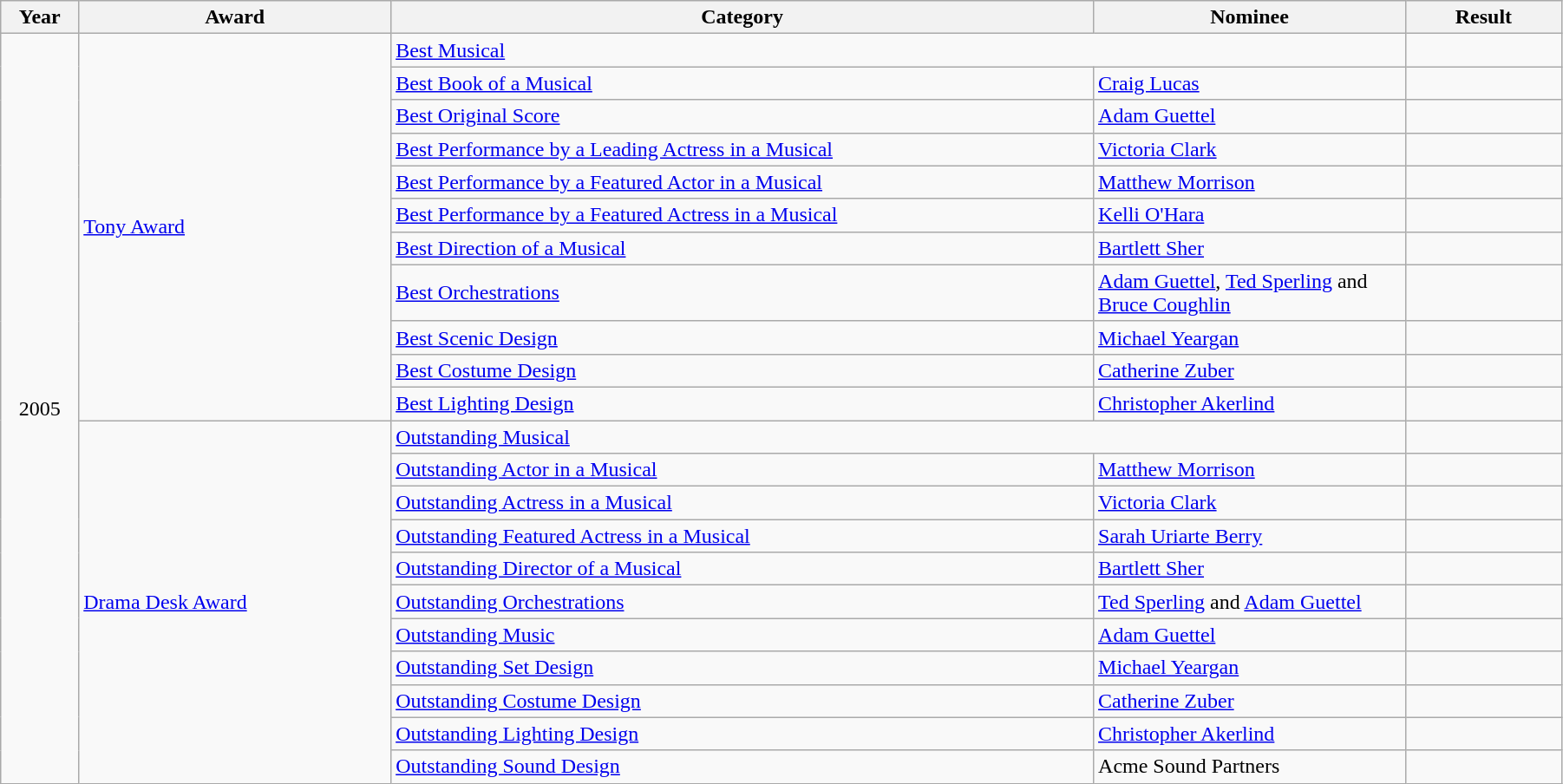<table class="wikitable" width="95%">
<tr>
<th width="5%">Year</th>
<th width="20%">Award</th>
<th width="45%">Category</th>
<th width="20%">Nominee</th>
<th width="10%">Result</th>
</tr>
<tr>
<td rowspan="22" align="center">2005</td>
<td rowspan="11"><a href='#'>Tony Award</a></td>
<td colspan="2"><a href='#'>Best Musical</a></td>
<td></td>
</tr>
<tr>
<td><a href='#'>Best Book of a Musical</a></td>
<td><a href='#'>Craig Lucas</a></td>
<td></td>
</tr>
<tr>
<td><a href='#'>Best Original Score</a></td>
<td><a href='#'>Adam Guettel</a></td>
<td></td>
</tr>
<tr>
<td><a href='#'>Best Performance by a Leading Actress in a Musical</a></td>
<td><a href='#'>Victoria Clark</a></td>
<td></td>
</tr>
<tr>
<td><a href='#'>Best Performance by a Featured Actor in a Musical</a></td>
<td><a href='#'>Matthew Morrison</a></td>
<td></td>
</tr>
<tr>
<td><a href='#'>Best Performance by a Featured Actress in a Musical</a></td>
<td><a href='#'>Kelli O'Hara</a></td>
<td></td>
</tr>
<tr>
<td><a href='#'>Best Direction of a Musical</a></td>
<td><a href='#'>Bartlett Sher</a></td>
<td></td>
</tr>
<tr>
<td><a href='#'>Best Orchestrations</a></td>
<td><a href='#'>Adam Guettel</a>, <a href='#'>Ted Sperling</a> and <a href='#'>Bruce Coughlin</a></td>
<td></td>
</tr>
<tr>
<td><a href='#'>Best Scenic Design</a></td>
<td><a href='#'>Michael Yeargan</a></td>
<td></td>
</tr>
<tr>
<td><a href='#'>Best Costume Design</a></td>
<td><a href='#'>Catherine Zuber</a></td>
<td></td>
</tr>
<tr>
<td><a href='#'>Best Lighting Design</a></td>
<td><a href='#'>Christopher Akerlind</a></td>
<td></td>
</tr>
<tr>
<td rowspan="11"><a href='#'>Drama Desk Award</a></td>
<td colspan="2"><a href='#'>Outstanding Musical</a></td>
<td></td>
</tr>
<tr>
<td><a href='#'>Outstanding Actor in a Musical</a></td>
<td><a href='#'>Matthew Morrison</a></td>
<td></td>
</tr>
<tr>
<td><a href='#'>Outstanding Actress in a Musical</a></td>
<td><a href='#'>Victoria Clark</a></td>
<td></td>
</tr>
<tr>
<td><a href='#'>Outstanding Featured Actress in a Musical</a></td>
<td><a href='#'>Sarah Uriarte Berry</a></td>
<td></td>
</tr>
<tr>
<td><a href='#'>Outstanding Director of a Musical</a></td>
<td><a href='#'>Bartlett Sher</a></td>
<td></td>
</tr>
<tr>
<td><a href='#'>Outstanding Orchestrations</a></td>
<td><a href='#'>Ted Sperling</a> and <a href='#'>Adam Guettel</a></td>
<td></td>
</tr>
<tr>
<td><a href='#'>Outstanding Music</a></td>
<td><a href='#'>Adam Guettel</a></td>
<td></td>
</tr>
<tr>
<td><a href='#'>Outstanding Set Design</a></td>
<td><a href='#'>Michael Yeargan</a></td>
<td></td>
</tr>
<tr>
<td><a href='#'>Outstanding Costume Design</a></td>
<td><a href='#'>Catherine Zuber</a></td>
<td></td>
</tr>
<tr>
<td><a href='#'>Outstanding Lighting Design</a></td>
<td><a href='#'>Christopher Akerlind</a></td>
<td></td>
</tr>
<tr>
<td><a href='#'>Outstanding Sound Design</a></td>
<td>Acme Sound Partners</td>
<td></td>
</tr>
</table>
